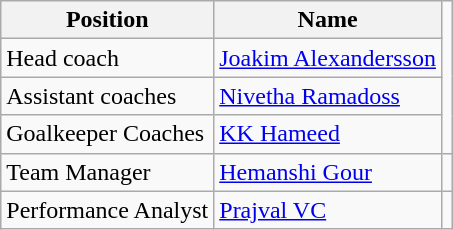<table class="wikitable">
<tr>
<th>Position</th>
<th>Name</th>
</tr>
<tr>
<td>Head coach</td>
<td> <a href='#'>Joakim Alexandersson</a></td>
</tr>
<tr>
<td>Assistant coaches</td>
<td> <a href='#'>Nivetha Ramadoss</a></td>
</tr>
<tr>
<td>Goalkeeper Coaches</td>
<td> <a href='#'>KK Hameed</a></td>
</tr>
<tr>
<td>Team Manager</td>
<td> <a href='#'>Hemanshi Gour</a></td>
<td></td>
</tr>
<tr>
<td>Performance Analyst</td>
<td> <a href='#'>Prajval VC</a></td>
</tr>
</table>
